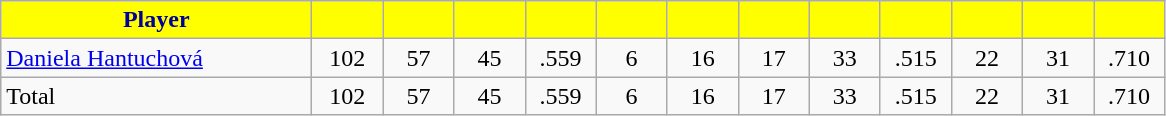<table class="wikitable" style="text-align:center">
<tr>
<th style="background:yellow; color:#00009C" width="200px">Player</th>
<th style="background:yellow; color:#00009C" width="40px"></th>
<th style="background:yellow; color:#00009C" width="40px"></th>
<th style="background:yellow; color:#00009C" width="40px"></th>
<th style="background:yellow; color:#00009C" width="40px"></th>
<th style="background:yellow; color:#00009C" width="40px"></th>
<th style="background:yellow; color:#00009C" width="40px"></th>
<th style="background:yellow; color:#00009C" width="40px"></th>
<th style="background:yellow; color:#00009C" width="40px"></th>
<th style="background:yellow; color:#00009C" width="40px"></th>
<th style="background:yellow; color:#00009C" width="40px"></th>
<th style="background:yellow; color:#00009C" width="40px"></th>
<th style="background:yellow; color:#00009C" width="40px"></th>
</tr>
<tr>
<td style="text-align:left"><a href='#'>Daniela Hantuchová</a></td>
<td>102</td>
<td>57</td>
<td>45</td>
<td>.559</td>
<td>6</td>
<td>16</td>
<td>17</td>
<td>33</td>
<td>.515</td>
<td>22</td>
<td>31</td>
<td>.710</td>
</tr>
<tr>
<td style="text-align:left">Total</td>
<td>102</td>
<td>57</td>
<td>45</td>
<td>.559</td>
<td>6</td>
<td>16</td>
<td>17</td>
<td>33</td>
<td>.515</td>
<td>22</td>
<td>31</td>
<td>.710</td>
</tr>
</table>
